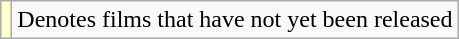<table class="wikitable plainrowheaders sortable">
<tr>
<td style="background:#FFFFCC;"></td>
<td>Denotes films that have not yet been released</td>
</tr>
</table>
